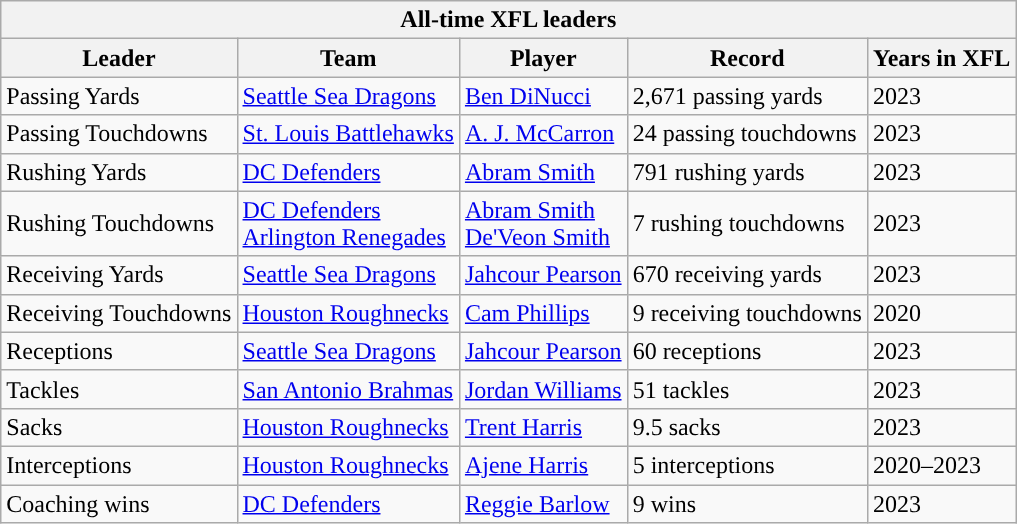<table class="wikitable">
<tr>
<th colspan="6" *>All-time XFL leaders</th>
</tr>
<tr>
<th colspan="1" *>Leader</th>
<th colspan="1" *>Team</th>
<th colspan="1" *>Player</th>
<th colspan="1" *>Record</th>
<th colspan="1" *>Years in XFL</th>
</tr>
<tr>
<td>Passing Yards</td>
<td><a href='#'>Seattle Sea Dragons</a></td>
<td><a href='#'>Ben DiNucci</a></td>
<td>2,671 passing yards</td>
<td>2023</td>
</tr>
<tr>
<td>Passing Touchdowns</td>
<td><a href='#'>St. Louis Battlehawks</a></td>
<td><a href='#'>A. J. McCarron</a></td>
<td>24 passing touchdowns</td>
<td>2023</td>
</tr>
<tr>
<td>Rushing Yards</td>
<td><a href='#'>DC Defenders</a></td>
<td><a href='#'>Abram Smith</a></td>
<td>791 rushing yards</td>
<td>2023</td>
</tr>
<tr>
<td>Rushing Touchdowns</td>
<td><a href='#'>DC Defenders</a><br><a href='#'>Arlington Renegades</a></td>
<td><a href='#'>Abram Smith</a><br><a href='#'>De'Veon Smith</a></td>
<td>7 rushing touchdowns</td>
<td>2023</td>
</tr>
<tr>
<td>Receiving Yards</td>
<td><a href='#'>Seattle Sea Dragons</a></td>
<td><a href='#'>Jahcour Pearson</a></td>
<td>670 receiving yards</td>
<td>2023</td>
</tr>
<tr>
<td>Receiving Touchdowns</td>
<td><a href='#'>Houston Roughnecks</a></td>
<td><a href='#'>Cam Phillips</a></td>
<td>9 receiving touchdowns</td>
<td>2020</td>
</tr>
<tr>
<td>Receptions</td>
<td><a href='#'>Seattle Sea Dragons</a></td>
<td><a href='#'>Jahcour Pearson</a></td>
<td>60 receptions</td>
<td>2023</td>
</tr>
<tr>
<td>Tackles</td>
<td><a href='#'>San Antonio Brahmas</a></td>
<td><a href='#'>Jordan Williams</a></td>
<td>51 tackles</td>
<td>2023</td>
</tr>
<tr>
<td>Sacks</td>
<td><a href='#'>Houston Roughnecks</a></td>
<td><a href='#'>Trent Harris</a></td>
<td>9.5 sacks</td>
<td>2023</td>
</tr>
<tr>
<td>Interceptions</td>
<td><a href='#'>Houston Roughnecks</a></td>
<td><a href='#'>Ajene Harris</a></td>
<td>5 interceptions</td>
<td>2020–2023</td>
</tr>
<tr>
<td>Coaching wins</td>
<td><a href='#'>DC Defenders</a></td>
<td><a href='#'>Reggie Barlow</a></td>
<td>9 wins</td>
<td>2023</td>
</tr>
</table>
